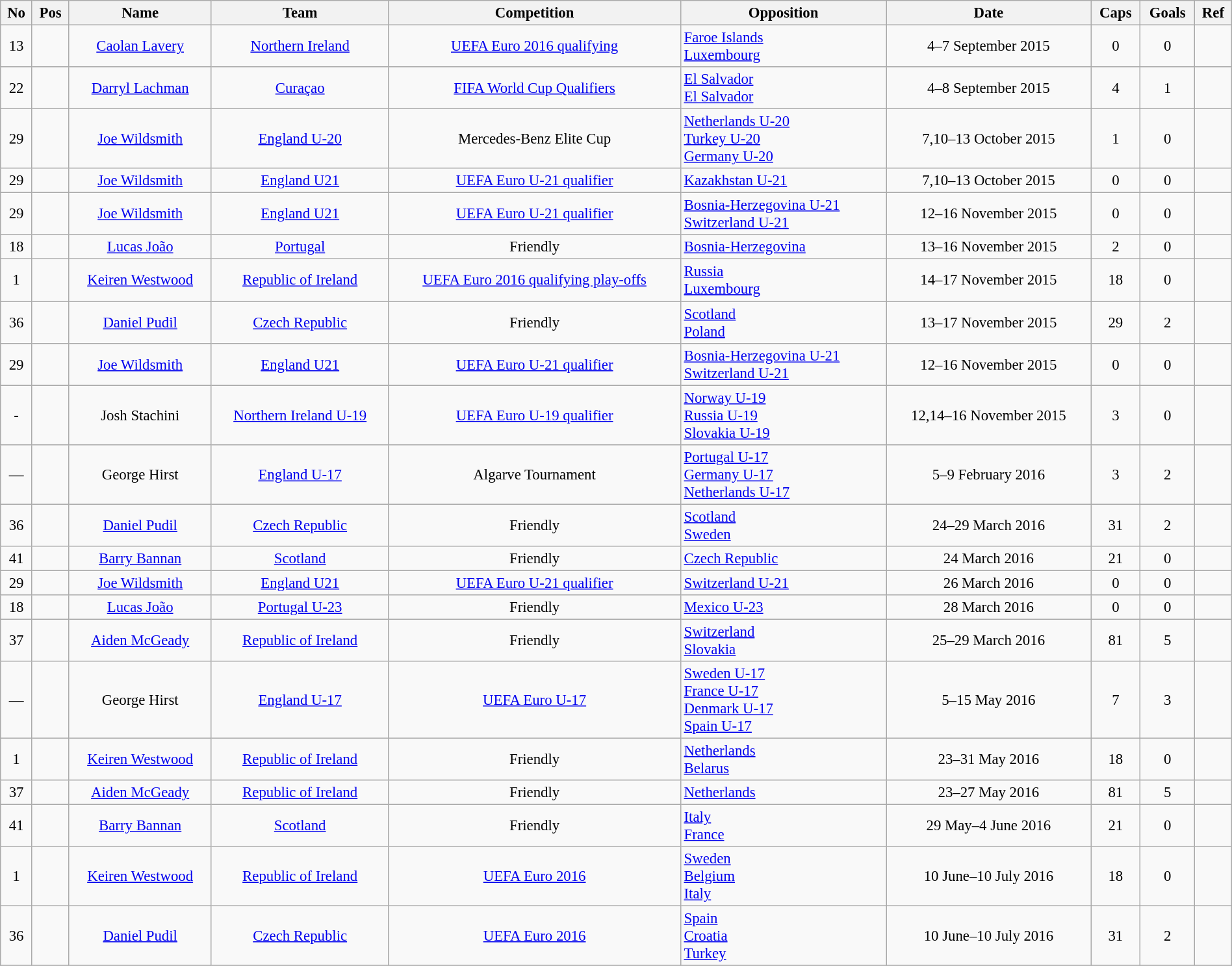<table class="wikitable" style="width:100%; text-align:center; font-size:95%; text-align:left;">
<tr>
<th>No</th>
<th>Pos</th>
<th>Name</th>
<th>Team</th>
<th>Competition</th>
<th>Opposition</th>
<th>Date</th>
<th>Caps</th>
<th>Goals</th>
<th>Ref</th>
</tr>
<tr>
<td align=center>13</td>
<td align=center></td>
<td align=center> <a href='#'>Caolan Lavery</a></td>
<td align=center> <a href='#'>Northern Ireland</a></td>
<td align=center><a href='#'>UEFA Euro 2016 qualifying</a></td>
<td> <a href='#'>Faroe Islands</a><br> <a href='#'>Luxembourg</a></td>
<td align=center>4–7 September 2015</td>
<td align=center>0</td>
<td align=center>0</td>
<td align=center></td>
</tr>
<tr>
<td align=center>22</td>
<td align=center></td>
<td align=center> <a href='#'>Darryl Lachman</a></td>
<td align=center> <a href='#'>Curaçao</a></td>
<td align=center><a href='#'>FIFA World Cup Qualifiers</a></td>
<td> <a href='#'>El Salvador</a><br> <a href='#'>El Salvador</a></td>
<td align=center>4–8 September 2015</td>
<td align=center>4</td>
<td align=center>1</td>
<td align=center></td>
</tr>
<tr>
<td align=center>29</td>
<td align=center></td>
<td align=center> <a href='#'>Joe Wildsmith</a></td>
<td align=center> <a href='#'>England U-20</a></td>
<td align=center>Mercedes-Benz Elite Cup</td>
<td> <a href='#'>Netherlands U-20</a><br> <a href='#'>Turkey U-20</a><br> <a href='#'>Germany U-20</a></td>
<td align=center>7,10–13 October 2015</td>
<td align=center>1</td>
<td align=center>0</td>
<td align=center></td>
</tr>
<tr>
<td align=center>29</td>
<td align=center></td>
<td align=center> <a href='#'>Joe Wildsmith</a></td>
<td align=center> <a href='#'>England U21</a></td>
<td align=center><a href='#'>UEFA Euro U-21 qualifier</a></td>
<td> <a href='#'>Kazakhstan U-21</a></td>
<td align=center>7,10–13 October 2015</td>
<td align=center>0</td>
<td align=center>0</td>
<td align=center></td>
</tr>
<tr>
<td align=center>29</td>
<td align=center></td>
<td align=center> <a href='#'>Joe Wildsmith</a></td>
<td align=center> <a href='#'>England U21</a></td>
<td align=center><a href='#'>UEFA Euro U-21 qualifier</a></td>
<td> <a href='#'>Bosnia-Herzegovina U-21</a><br> <a href='#'>Switzerland U-21</a></td>
<td align=center>12–16 November 2015</td>
<td align=center>0</td>
<td align=center>0</td>
<td align=center></td>
</tr>
<tr>
<td align=center>18</td>
<td align=center></td>
<td align=center> <a href='#'>Lucas João</a></td>
<td align=center> <a href='#'>Portugal</a></td>
<td align=center>Friendly</td>
<td> <a href='#'>Bosnia-Herzegovina</a></td>
<td align=center>13–16 November 2015</td>
<td align=center>2</td>
<td align=center>0</td>
<td align=center></td>
</tr>
<tr>
<td align=center>1</td>
<td align=center></td>
<td align=center> <a href='#'>Keiren Westwood</a></td>
<td align=center> <a href='#'>Republic of Ireland</a></td>
<td align=center><a href='#'>UEFA Euro 2016 qualifying play-offs</a></td>
<td> <a href='#'>Russia</a><br> <a href='#'>Luxembourg</a></td>
<td align=center>14–17 November 2015</td>
<td align=center>18</td>
<td align=center>0</td>
<td align=center></td>
</tr>
<tr>
<td align=center>36</td>
<td align=center></td>
<td align=center> <a href='#'>Daniel Pudil</a></td>
<td align=center> <a href='#'>Czech Republic</a></td>
<td align=center>Friendly</td>
<td> <a href='#'>Scotland</a><br> <a href='#'>Poland</a></td>
<td align=center>13–17 November 2015</td>
<td align=center>29</td>
<td align=center>2</td>
<td align=center></td>
</tr>
<tr>
<td align=center>29</td>
<td align=center></td>
<td align=center> <a href='#'>Joe Wildsmith</a></td>
<td align=center> <a href='#'>England U21</a></td>
<td align=center><a href='#'>UEFA Euro U-21 qualifier</a></td>
<td> <a href='#'>Bosnia-Herzegovina U-21</a><br> <a href='#'>Switzerland U-21</a></td>
<td align=center>12–16 November 2015</td>
<td align=center>0</td>
<td align=center>0</td>
<td align=center></td>
</tr>
<tr>
<td align=center>-</td>
<td align=center></td>
<td align=center> Josh Stachini</td>
<td align=center> <a href='#'>Northern Ireland U-19</a></td>
<td align=center><a href='#'>UEFA Euro U-19 qualifier</a></td>
<td> <a href='#'>Norway U-19</a><br> <a href='#'>Russia U-19</a><br> <a href='#'>Slovakia U-19</a></td>
<td align=center>12,14–16 November 2015</td>
<td align=center>3</td>
<td align=center>0</td>
<td align=center></td>
</tr>
<tr>
<td align=center>—</td>
<td align=center></td>
<td align=center> George Hirst</td>
<td align=center> <a href='#'>England U-17</a></td>
<td align=center>Algarve Tournament</td>
<td> <a href='#'>Portugal U-17</a><br> <a href='#'>Germany U-17</a><br> <a href='#'>Netherlands U-17</a></td>
<td align=center>5–9 February 2016</td>
<td align=center>3</td>
<td align=center>2</td>
<td align=center></td>
</tr>
<tr>
<td align=center>36</td>
<td align=center></td>
<td align=center> <a href='#'>Daniel Pudil</a></td>
<td align=center> <a href='#'>Czech Republic</a></td>
<td align=center>Friendly</td>
<td> <a href='#'>Scotland</a><br> <a href='#'>Sweden</a></td>
<td align=center>24–29 March 2016</td>
<td align=center>31</td>
<td align=center>2</td>
<td align=center></td>
</tr>
<tr>
<td align=center>41</td>
<td align=center></td>
<td align=center> <a href='#'>Barry Bannan</a></td>
<td align=center> <a href='#'>Scotland</a></td>
<td align=center>Friendly</td>
<td> <a href='#'>Czech Republic</a></td>
<td align=center>24 March 2016</td>
<td align=center>21</td>
<td align=center>0</td>
<td align=center></td>
</tr>
<tr>
<td align=center>29</td>
<td align=center></td>
<td align=center> <a href='#'>Joe Wildsmith</a></td>
<td align=center> <a href='#'>England U21</a></td>
<td align=center><a href='#'>UEFA Euro U-21 qualifier</a></td>
<td> <a href='#'>Switzerland U-21</a></td>
<td align=center>26 March 2016</td>
<td align=center>0</td>
<td align=center>0</td>
<td align=center></td>
</tr>
<tr>
<td align=center>18</td>
<td align=center></td>
<td align=center> <a href='#'>Lucas João</a></td>
<td align=center> <a href='#'>Portugal U-23</a></td>
<td align=center>Friendly</td>
<td> <a href='#'>Mexico U-23</a></td>
<td align=center>28 March 2016</td>
<td align=center>0</td>
<td align=center>0</td>
<td align=center></td>
</tr>
<tr>
<td align=center>37</td>
<td align=center></td>
<td align=center> <a href='#'>Aiden McGeady</a></td>
<td align=center> <a href='#'>Republic of Ireland</a></td>
<td align=center>Friendly</td>
<td> <a href='#'>Switzerland</a><br> <a href='#'>Slovakia</a></td>
<td align=center>25–29 March 2016</td>
<td align=center>81</td>
<td align=center>5</td>
<td align=center></td>
</tr>
<tr>
<td align=center>—</td>
<td align=center></td>
<td align=center> George Hirst</td>
<td align=center> <a href='#'>England U-17</a></td>
<td align=center><a href='#'>UEFA Euro U-17</a></td>
<td> <a href='#'>Sweden U-17</a><br> <a href='#'>France U-17</a><br> <a href='#'>Denmark U-17</a><br> <a href='#'>Spain U-17</a></td>
<td align=center>5–15 May 2016</td>
<td align=center>7</td>
<td align=center>3</td>
<td align=center></td>
</tr>
<tr>
<td align=center>1</td>
<td align=center></td>
<td align=center> <a href='#'>Keiren Westwood</a></td>
<td align=center> <a href='#'>Republic of Ireland</a></td>
<td align=center>Friendly</td>
<td> <a href='#'>Netherlands</a><br> <a href='#'>Belarus</a></td>
<td align=center>23–31 May 2016</td>
<td align=center>18</td>
<td align=center>0</td>
<td align=center></td>
</tr>
<tr>
<td align=center>37</td>
<td align=center></td>
<td align=center> <a href='#'>Aiden McGeady</a></td>
<td align=center> <a href='#'>Republic of Ireland</a></td>
<td align=center>Friendly</td>
<td> <a href='#'>Netherlands</a></td>
<td align=center>23–27 May 2016</td>
<td align=center>81</td>
<td align=center>5</td>
<td align=center></td>
</tr>
<tr>
<td align=center>41</td>
<td align=center></td>
<td align=center> <a href='#'>Barry Bannan</a></td>
<td align=center> <a href='#'>Scotland</a></td>
<td align=center>Friendly</td>
<td> <a href='#'>Italy</a><br> <a href='#'>France</a></td>
<td align=center>29 May–4 June 2016</td>
<td align=center>21</td>
<td align=center>0</td>
<td align=center></td>
</tr>
<tr>
<td align=center>1</td>
<td align=center></td>
<td align=center> <a href='#'>Keiren Westwood</a></td>
<td align=center> <a href='#'>Republic of Ireland</a></td>
<td align=center><a href='#'>UEFA Euro 2016</a></td>
<td> <a href='#'>Sweden</a><br> <a href='#'>Belgium</a><br> <a href='#'>Italy</a></td>
<td align=center>10 June–10 July 2016</td>
<td align=center>18</td>
<td align=center>0</td>
<td align=center></td>
</tr>
<tr>
<td align=center>36</td>
<td align=center></td>
<td align=center> <a href='#'>Daniel Pudil</a></td>
<td align=center> <a href='#'>Czech Republic</a></td>
<td align=center><a href='#'>UEFA Euro 2016</a></td>
<td> <a href='#'>Spain</a><br> <a href='#'>Croatia</a><br> <a href='#'>Turkey</a></td>
<td align=center>10 June–10 July 2016</td>
<td align=center>31</td>
<td align=center>2</td>
<td align=center></td>
</tr>
<tr>
</tr>
</table>
